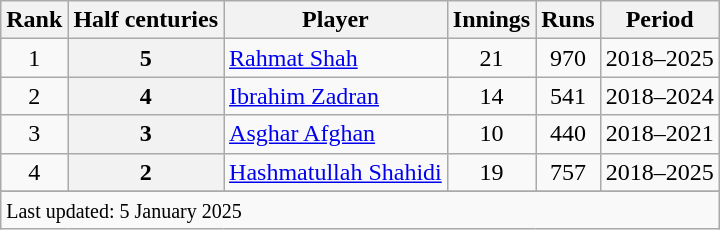<table class="wikitable plainrowheaders sortable">
<tr>
<th scope=col>Rank</th>
<th scope=col>Half centuries</th>
<th scope=col>Player</th>
<th scope=col>Innings</th>
<th scope=col>Runs</th>
<th scope=col>Period</th>
</tr>
<tr>
<td align=center>1</td>
<th>5</th>
<td><a href='#'>Rahmat Shah</a></td>
<td align=center>21</td>
<td align=center>970</td>
<td>2018–2025</td>
</tr>
<tr>
<td align=center>2</td>
<th>4</th>
<td><a href='#'>Ibrahim Zadran</a></td>
<td align=center>14</td>
<td align=center>541</td>
<td>2018–2024</td>
</tr>
<tr>
<td align=center>3</td>
<th>3</th>
<td><a href='#'>Asghar Afghan</a></td>
<td align=center>10</td>
<td align=center>440</td>
<td>2018–2021</td>
</tr>
<tr>
<td align=center>4</td>
<th>2</th>
<td><a href='#'>Hashmatullah Shahidi</a></td>
<td align=center>19</td>
<td align=center>757</td>
<td>2018–2025</td>
</tr>
<tr>
</tr>
<tr class=sortbottom>
<td colspan=6><small>Last updated: 5 January 2025</small></td>
</tr>
</table>
